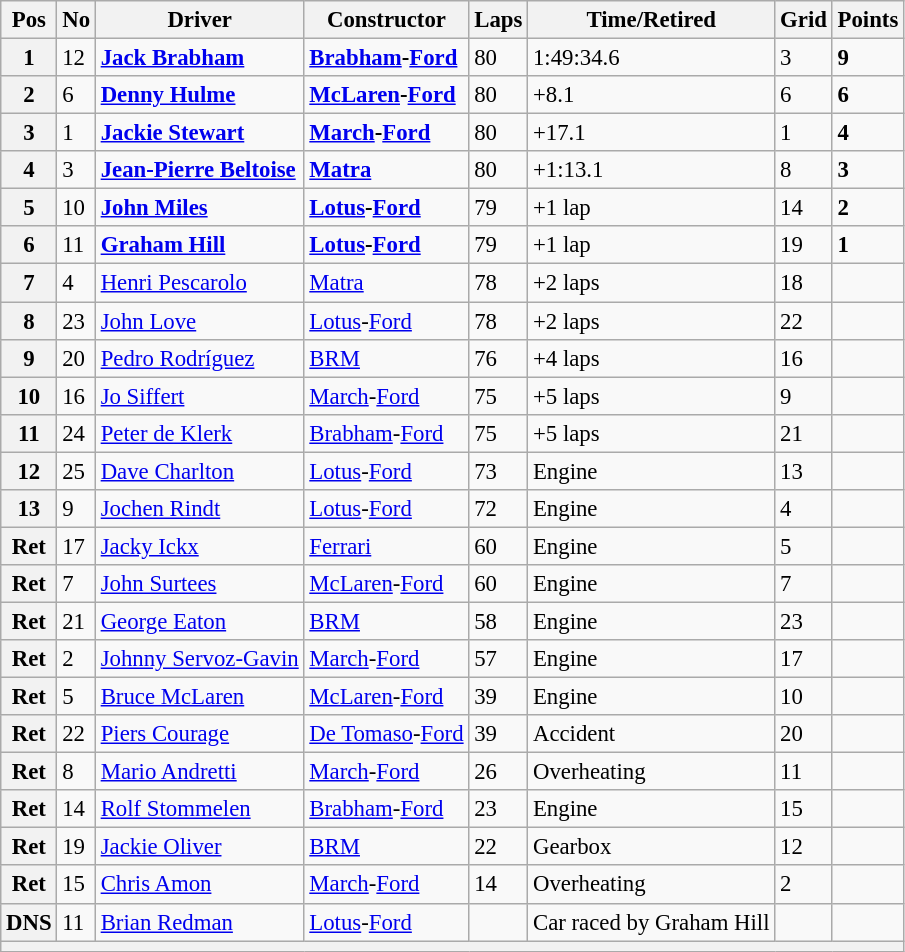<table class="wikitable" style="font-size: 95%;">
<tr>
<th>Pos</th>
<th>No</th>
<th>Driver</th>
<th>Constructor</th>
<th>Laps</th>
<th>Time/Retired</th>
<th>Grid</th>
<th>Points</th>
</tr>
<tr>
<th>1</th>
<td>12</td>
<td> <strong><a href='#'>Jack Brabham</a></strong></td>
<td><strong><a href='#'>Brabham</a>-<a href='#'>Ford</a></strong></td>
<td>80</td>
<td>1:49:34.6</td>
<td>3</td>
<td><strong>9</strong></td>
</tr>
<tr>
<th>2</th>
<td>6</td>
<td> <strong><a href='#'>Denny Hulme</a></strong></td>
<td><strong><a href='#'>McLaren</a>-<a href='#'>Ford</a></strong></td>
<td>80</td>
<td>+8.1</td>
<td>6</td>
<td><strong>6</strong></td>
</tr>
<tr>
<th>3</th>
<td>1</td>
<td> <strong><a href='#'>Jackie Stewart</a></strong></td>
<td><strong><a href='#'>March</a>-<a href='#'>Ford</a></strong></td>
<td>80</td>
<td>+17.1</td>
<td>1</td>
<td><strong>4</strong></td>
</tr>
<tr>
<th>4</th>
<td>3</td>
<td> <strong><a href='#'>Jean-Pierre Beltoise</a></strong></td>
<td><strong><a href='#'>Matra</a></strong></td>
<td>80</td>
<td>+1:13.1</td>
<td>8</td>
<td><strong>3</strong></td>
</tr>
<tr>
<th>5</th>
<td>10</td>
<td> <strong><a href='#'>John Miles</a></strong></td>
<td><strong><a href='#'>Lotus</a>-<a href='#'>Ford</a></strong></td>
<td>79</td>
<td>+1 lap</td>
<td>14</td>
<td><strong>2</strong></td>
</tr>
<tr>
<th>6</th>
<td>11</td>
<td> <strong><a href='#'>Graham Hill</a></strong></td>
<td><strong><a href='#'>Lotus</a>-<a href='#'>Ford</a></strong></td>
<td>79</td>
<td>+1 lap</td>
<td>19</td>
<td><strong>1</strong></td>
</tr>
<tr>
<th>7</th>
<td>4</td>
<td> <a href='#'>Henri Pescarolo</a></td>
<td><a href='#'>Matra</a></td>
<td>78</td>
<td>+2 laps</td>
<td>18</td>
<td> </td>
</tr>
<tr>
<th>8</th>
<td>23</td>
<td> <a href='#'>John Love</a></td>
<td><a href='#'>Lotus</a>-<a href='#'>Ford</a></td>
<td>78</td>
<td>+2 laps</td>
<td>22</td>
<td> </td>
</tr>
<tr>
<th>9</th>
<td>20</td>
<td> <a href='#'>Pedro Rodríguez</a></td>
<td><a href='#'>BRM</a></td>
<td>76</td>
<td>+4 laps</td>
<td>16</td>
<td> </td>
</tr>
<tr>
<th>10</th>
<td>16</td>
<td> <a href='#'>Jo Siffert</a></td>
<td><a href='#'>March</a>-<a href='#'>Ford</a></td>
<td>75</td>
<td>+5 laps</td>
<td>9</td>
<td> </td>
</tr>
<tr>
<th>11</th>
<td>24</td>
<td> <a href='#'>Peter de Klerk</a></td>
<td><a href='#'>Brabham</a>-<a href='#'>Ford</a></td>
<td>75</td>
<td>+5 laps</td>
<td>21</td>
<td> </td>
</tr>
<tr>
<th>12</th>
<td>25</td>
<td> <a href='#'>Dave Charlton</a></td>
<td><a href='#'>Lotus</a>-<a href='#'>Ford</a></td>
<td>73</td>
<td>Engine</td>
<td>13</td>
<td> </td>
</tr>
<tr>
<th>13</th>
<td>9</td>
<td> <a href='#'>Jochen Rindt</a></td>
<td><a href='#'>Lotus</a>-<a href='#'>Ford</a></td>
<td>72</td>
<td>Engine</td>
<td>4</td>
<td> </td>
</tr>
<tr>
<th>Ret</th>
<td>17</td>
<td> <a href='#'>Jacky Ickx</a></td>
<td><a href='#'>Ferrari</a></td>
<td>60</td>
<td>Engine</td>
<td>5</td>
<td> </td>
</tr>
<tr>
<th>Ret</th>
<td>7</td>
<td> <a href='#'>John Surtees</a></td>
<td><a href='#'>McLaren</a>-<a href='#'>Ford</a></td>
<td>60</td>
<td>Engine</td>
<td>7</td>
<td> </td>
</tr>
<tr>
<th>Ret</th>
<td>21</td>
<td> <a href='#'>George Eaton</a></td>
<td><a href='#'>BRM</a></td>
<td>58</td>
<td>Engine</td>
<td>23</td>
<td> </td>
</tr>
<tr>
<th>Ret</th>
<td>2</td>
<td> <a href='#'>Johnny Servoz-Gavin</a></td>
<td><a href='#'>March</a>-<a href='#'>Ford</a></td>
<td>57</td>
<td>Engine</td>
<td>17</td>
<td> </td>
</tr>
<tr>
<th>Ret</th>
<td>5</td>
<td> <a href='#'>Bruce McLaren</a></td>
<td><a href='#'>McLaren</a>-<a href='#'>Ford</a></td>
<td>39</td>
<td>Engine</td>
<td>10</td>
<td> </td>
</tr>
<tr>
<th>Ret</th>
<td>22</td>
<td> <a href='#'>Piers Courage</a></td>
<td><a href='#'>De Tomaso</a>-<a href='#'>Ford</a></td>
<td>39</td>
<td>Accident</td>
<td>20</td>
<td> </td>
</tr>
<tr>
<th>Ret</th>
<td>8</td>
<td> <a href='#'>Mario Andretti</a></td>
<td><a href='#'>March</a>-<a href='#'>Ford</a></td>
<td>26</td>
<td>Overheating</td>
<td>11</td>
<td> </td>
</tr>
<tr>
<th>Ret</th>
<td>14</td>
<td> <a href='#'>Rolf Stommelen</a></td>
<td><a href='#'>Brabham</a>-<a href='#'>Ford</a></td>
<td>23</td>
<td>Engine</td>
<td>15</td>
<td> </td>
</tr>
<tr>
<th>Ret</th>
<td>19</td>
<td> <a href='#'>Jackie Oliver</a></td>
<td><a href='#'>BRM</a></td>
<td>22</td>
<td>Gearbox</td>
<td>12</td>
<td> </td>
</tr>
<tr>
<th>Ret</th>
<td>15</td>
<td> <a href='#'>Chris Amon</a></td>
<td><a href='#'>March</a>-<a href='#'>Ford</a></td>
<td>14</td>
<td>Overheating</td>
<td>2</td>
<td> </td>
</tr>
<tr>
<th>DNS</th>
<td>11</td>
<td> <a href='#'>Brian Redman</a></td>
<td><a href='#'>Lotus</a>-<a href='#'>Ford</a></td>
<td></td>
<td>Car raced by Graham Hill</td>
<td></td>
<td></td>
</tr>
<tr>
<th colspan="8"></th>
</tr>
</table>
